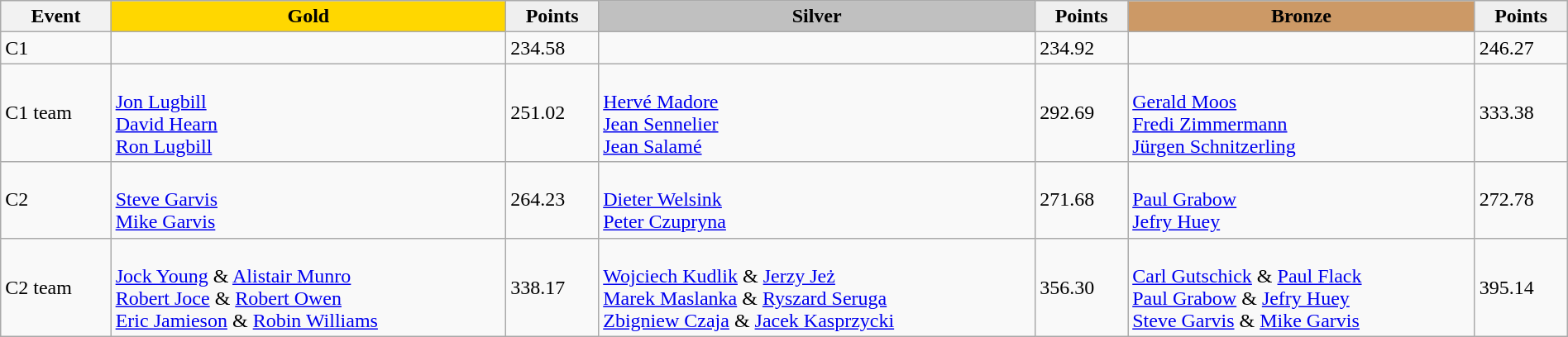<table class="wikitable" width=100%>
<tr>
<th>Event</th>
<td align=center bgcolor="gold"><strong>Gold</strong></td>
<td align=center bgcolor="EFEFEF"><strong>Points</strong></td>
<td align=center bgcolor="silver"><strong>Silver</strong></td>
<td align=center bgcolor="EFEFEF"><strong>Points</strong></td>
<td align=center bgcolor="CC9966"><strong>Bronze</strong></td>
<td align=center bgcolor="EFEFEF"><strong>Points</strong></td>
</tr>
<tr>
<td>C1</td>
<td></td>
<td>234.58</td>
<td></td>
<td>234.92</td>
<td></td>
<td>246.27</td>
</tr>
<tr>
<td>C1 team</td>
<td><br><a href='#'>Jon Lugbill</a><br><a href='#'>David Hearn</a><br><a href='#'>Ron Lugbill</a></td>
<td>251.02</td>
<td><br><a href='#'>Hervé Madore</a><br><a href='#'>Jean Sennelier</a><br><a href='#'>Jean Salamé</a></td>
<td>292.69</td>
<td><br><a href='#'>Gerald Moos</a><br><a href='#'>Fredi Zimmermann</a><br><a href='#'>Jürgen Schnitzerling</a></td>
<td>333.38</td>
</tr>
<tr>
<td>C2</td>
<td><br><a href='#'>Steve Garvis</a><br><a href='#'>Mike Garvis</a></td>
<td>264.23</td>
<td><br><a href='#'>Dieter Welsink</a><br><a href='#'>Peter Czupryna</a></td>
<td>271.68</td>
<td><br><a href='#'>Paul Grabow</a><br><a href='#'>Jefry Huey</a></td>
<td>272.78</td>
</tr>
<tr>
<td>C2 team</td>
<td><br><a href='#'>Jock Young</a> & <a href='#'>Alistair Munro</a><br><a href='#'>Robert Joce</a> & <a href='#'>Robert Owen</a><br><a href='#'>Eric Jamieson</a> & <a href='#'>Robin Williams</a></td>
<td>338.17</td>
<td><br><a href='#'>Wojciech Kudlik</a> & <a href='#'>Jerzy Jeż</a><br><a href='#'>Marek Maslanka</a> & <a href='#'>Ryszard Seruga</a><br><a href='#'>Zbigniew Czaja</a> & <a href='#'>Jacek Kasprzycki</a></td>
<td>356.30</td>
<td><br><a href='#'>Carl Gutschick</a> & <a href='#'>Paul Flack</a><br><a href='#'>Paul Grabow</a> & <a href='#'>Jefry Huey</a><br><a href='#'>Steve Garvis</a> & <a href='#'>Mike Garvis</a></td>
<td>395.14</td>
</tr>
</table>
